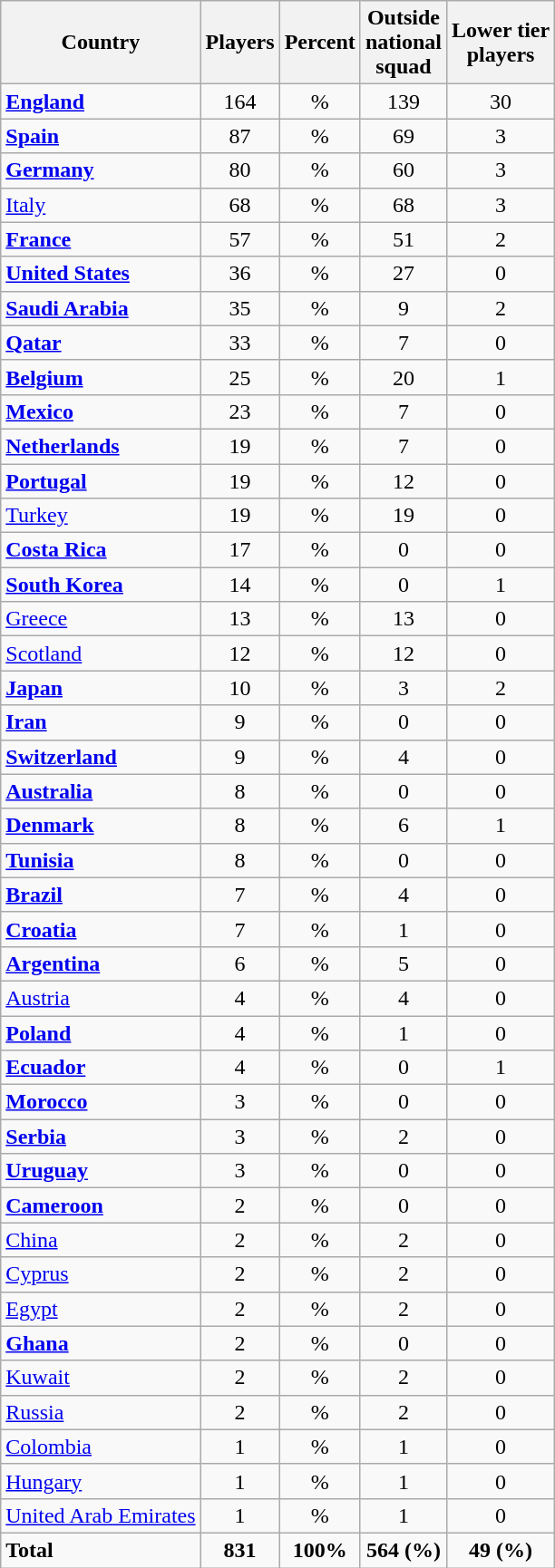<table class="wikitable sortable">
<tr>
<th>Country</th>
<th>Players</th>
<th>Percent</th>
<th>Outside<br>national<br>squad</th>
<th>Lower tier <br> players</th>
</tr>
<tr>
<td> <strong><a href='#'>England</a></strong></td>
<td style="text-align:center">164</td>
<td style="text-align:center">%</td>
<td style="text-align:center">139</td>
<td style="text-align:center">30</td>
</tr>
<tr>
<td> <strong><a href='#'>Spain</a></strong></td>
<td style="text-align:center">87</td>
<td style="text-align:center">%</td>
<td style="text-align:center">69</td>
<td style="text-align:center">3</td>
</tr>
<tr>
<td> <strong><a href='#'>Germany</a></strong></td>
<td style="text-align:center">80</td>
<td style="text-align:center">%</td>
<td style="text-align:center">60</td>
<td style="text-align:center">3</td>
</tr>
<tr>
<td> <a href='#'>Italy</a></td>
<td style="text-align:center">68</td>
<td style="text-align:center">%</td>
<td style="text-align:center">68</td>
<td style="text-align:center">3</td>
</tr>
<tr>
<td> <strong><a href='#'>France</a></strong></td>
<td style="text-align:center">57</td>
<td style="text-align:center">%</td>
<td style="text-align:center">51</td>
<td style="text-align:center">2</td>
</tr>
<tr>
<td> <strong><a href='#'>United States</a></strong></td>
<td style="text-align:center">36</td>
<td style="text-align:center">%</td>
<td style="text-align:center">27</td>
<td style="text-align:center">0</td>
</tr>
<tr>
<td> <strong><a href='#'>Saudi Arabia</a></strong></td>
<td style="text-align:center">35</td>
<td style="text-align:center">%</td>
<td style="text-align:center">9</td>
<td style="text-align:center">2</td>
</tr>
<tr>
<td> <strong><a href='#'>Qatar</a></strong></td>
<td style="text-align:center">33</td>
<td style="text-align:center">%</td>
<td style="text-align:center">7</td>
<td style="text-align:center">0</td>
</tr>
<tr>
<td> <strong><a href='#'>Belgium</a></strong></td>
<td style="text-align:center">25</td>
<td style="text-align:center">%</td>
<td style="text-align:center">20</td>
<td style="text-align:center">1</td>
</tr>
<tr>
<td> <strong><a href='#'>Mexico</a></strong></td>
<td style="text-align:center">23</td>
<td style="text-align:center">%</td>
<td style="text-align:center">7</td>
<td style="text-align:center">0</td>
</tr>
<tr>
<td> <strong><a href='#'>Netherlands</a></strong></td>
<td style="text-align:center">19</td>
<td style="text-align:center">%</td>
<td style="text-align:center">7</td>
<td style="text-align:center">0</td>
</tr>
<tr>
<td> <strong><a href='#'>Portugal</a></strong></td>
<td style="text-align:center">19</td>
<td style="text-align:center">%</td>
<td style="text-align:center">12</td>
<td style="text-align:center">0</td>
</tr>
<tr>
<td> <a href='#'>Turkey</a></td>
<td style="text-align:center">19</td>
<td style="text-align:center">%</td>
<td style="text-align:center">19</td>
<td style="text-align:center">0</td>
</tr>
<tr>
<td> <strong><a href='#'>Costa Rica</a></strong></td>
<td style="text-align:center">17</td>
<td style="text-align:center">%</td>
<td style="text-align:center">0</td>
<td style="text-align:center">0</td>
</tr>
<tr>
<td> <strong><a href='#'>South Korea</a></strong></td>
<td style="text-align:center">14</td>
<td style="text-align:center">%</td>
<td style="text-align:center">0</td>
<td style="text-align:center">1</td>
</tr>
<tr>
<td> <a href='#'>Greece</a></td>
<td style="text-align:center">13</td>
<td style="text-align:center">%</td>
<td style="text-align:center">13</td>
<td style="text-align:center">0</td>
</tr>
<tr>
<td> <a href='#'>Scotland</a></td>
<td style="text-align:center">12</td>
<td style="text-align:center">%</td>
<td style="text-align:center">12</td>
<td style="text-align:center">0</td>
</tr>
<tr>
<td> <strong><a href='#'>Japan</a></strong></td>
<td style="text-align:center">10</td>
<td style="text-align:center">%</td>
<td style="text-align:center">3</td>
<td style="text-align:center">2</td>
</tr>
<tr>
<td> <strong><a href='#'>Iran</a></strong></td>
<td style="text-align:center">9</td>
<td style="text-align:center">%</td>
<td style="text-align:center">0</td>
<td style="text-align:center">0</td>
</tr>
<tr>
<td> <strong><a href='#'>Switzerland</a></strong></td>
<td style="text-align:center">9</td>
<td style="text-align:center">%</td>
<td style="text-align:center">4</td>
<td style="text-align:center">0</td>
</tr>
<tr>
<td> <strong><a href='#'>Australia</a></strong></td>
<td style="text-align:center">8</td>
<td style="text-align:center">%</td>
<td style="text-align:center">0</td>
<td style="text-align:center">0</td>
</tr>
<tr>
<td> <strong><a href='#'>Denmark</a></strong></td>
<td style="text-align:center">8</td>
<td style="text-align:center">%</td>
<td style="text-align:center">6</td>
<td style="text-align:center">1</td>
</tr>
<tr>
<td> <strong><a href='#'>Tunisia</a></strong></td>
<td style="text-align:center">8</td>
<td style="text-align:center">%</td>
<td style="text-align:center">0</td>
<td style="text-align:center">0</td>
</tr>
<tr>
<td> <strong><a href='#'>Brazil</a></strong></td>
<td style="text-align:center">7</td>
<td style="text-align:center">%</td>
<td style="text-align:center">4</td>
<td style="text-align:center">0</td>
</tr>
<tr>
<td> <strong><a href='#'>Croatia</a></strong></td>
<td style="text-align:center">7</td>
<td style="text-align:center">%</td>
<td style="text-align:center">1</td>
<td style="text-align:center">0</td>
</tr>
<tr>
<td> <strong><a href='#'>Argentina</a></strong></td>
<td style="text-align:center">6</td>
<td style="text-align:center">%</td>
<td style="text-align:center">5</td>
<td style="text-align:center">0</td>
</tr>
<tr>
<td> <a href='#'>Austria</a></td>
<td style="text-align:center">4</td>
<td style="text-align:center">%</td>
<td style="text-align:center">4</td>
<td style="text-align:center">0</td>
</tr>
<tr>
<td> <strong><a href='#'>Poland</a></strong></td>
<td style="text-align:center">4</td>
<td style="text-align:center">%</td>
<td style="text-align:center">1</td>
<td style="text-align:center">0</td>
</tr>
<tr>
<td> <strong><a href='#'>Ecuador</a></strong></td>
<td style="text-align:center">4</td>
<td style="text-align:center">%</td>
<td style="text-align:center">0</td>
<td style="text-align:center">1</td>
</tr>
<tr>
<td> <strong><a href='#'>Morocco</a></strong></td>
<td style="text-align:center">3</td>
<td style="text-align:center">%</td>
<td style="text-align:center">0</td>
<td style="text-align:center">0</td>
</tr>
<tr>
<td> <strong><a href='#'>Serbia</a></strong></td>
<td style="text-align:center">3</td>
<td style="text-align:center">%</td>
<td style="text-align:center">2</td>
<td style="text-align:center">0</td>
</tr>
<tr>
<td> <strong><a href='#'>Uruguay</a></strong></td>
<td style="text-align:center">3</td>
<td style="text-align:center">%</td>
<td style="text-align:center">0</td>
<td style="text-align:center">0</td>
</tr>
<tr>
<td> <strong><a href='#'>Cameroon</a></strong></td>
<td style="text-align:center">2</td>
<td style="text-align:center">%</td>
<td style="text-align:center">0</td>
<td style="text-align:center">0</td>
</tr>
<tr>
<td> <a href='#'>China</a></td>
<td style="text-align:center">2</td>
<td style="text-align:center">%</td>
<td style="text-align:center">2</td>
<td style="text-align:center">0</td>
</tr>
<tr>
<td> <a href='#'>Cyprus</a></td>
<td style="text-align:center">2</td>
<td style="text-align:center">%</td>
<td style="text-align:center">2</td>
<td style="text-align:center">0</td>
</tr>
<tr>
<td> <a href='#'>Egypt</a></td>
<td style="text-align:center">2</td>
<td style="text-align:center">%</td>
<td style="text-align:center">2</td>
<td style="text-align:center">0</td>
</tr>
<tr>
<td> <strong><a href='#'>Ghana</a></strong></td>
<td style="text-align:center">2</td>
<td style="text-align:center">%</td>
<td style="text-align:center">0</td>
<td style="text-align:center">0</td>
</tr>
<tr>
<td> <a href='#'>Kuwait</a></td>
<td style="text-align:center">2</td>
<td style="text-align:center">%</td>
<td style="text-align:center">2</td>
<td style="text-align:center">0</td>
</tr>
<tr>
<td> <a href='#'>Russia</a></td>
<td style="text-align:center">2</td>
<td style="text-align:center">%</td>
<td style="text-align:center">2</td>
<td style="text-align:center">0</td>
</tr>
<tr>
<td> <a href='#'>Colombia</a></td>
<td style="text-align:center">1</td>
<td style="text-align:center">%</td>
<td style="text-align:center">1</td>
<td style="text-align:center">0</td>
</tr>
<tr>
<td> <a href='#'>Hungary</a></td>
<td style="text-align:center">1</td>
<td style="text-align:center">%</td>
<td style="text-align:center">1</td>
<td style="text-align:center">0</td>
</tr>
<tr>
<td> <a href='#'>United Arab Emirates</a></td>
<td style="text-align:center">1</td>
<td style="text-align:center">%</td>
<td style="text-align:center">1</td>
<td style="text-align:center">0</td>
</tr>
<tr>
<td><strong>Total</strong></td>
<td style="text-align:center"><strong>831</strong></td>
<td style="text-align:center"><strong>100%</strong></td>
<td style="text-align:center"><strong>564 <span>(%)</span></strong></td>
<td style="text-align:center"><strong>49 <span>(%)</span></strong></td>
</tr>
</table>
